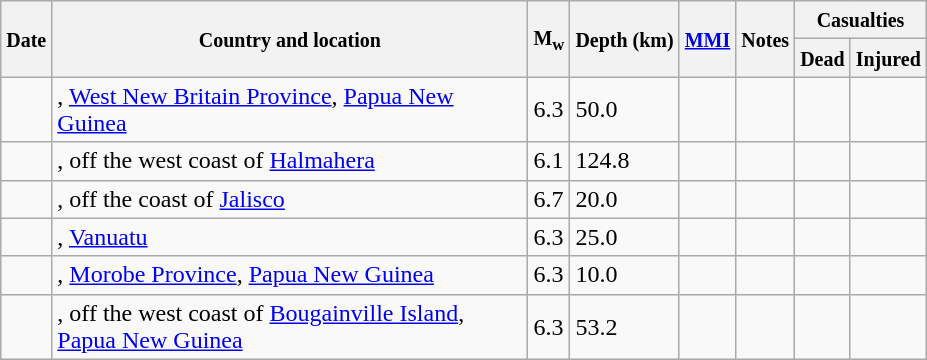<table class="wikitable sortable sort-under" style="border:1px black; margin-left:1em;">
<tr>
<th rowspan="2"><small>Date</small></th>
<th rowspan="2" style="width: 310px"><small>Country and location</small></th>
<th rowspan="2"><small>M<sub>w</sub></small></th>
<th rowspan="2"><small>Depth (km)</small></th>
<th rowspan="2"><small><a href='#'>MMI</a></small></th>
<th rowspan="2" class="unsortable"><small>Notes</small></th>
<th colspan="2"><small>Casualties</small></th>
</tr>
<tr>
<th><small>Dead</small></th>
<th><small>Injured</small></th>
</tr>
<tr>
<td></td>
<td>, <a href='#'>West New Britain Province</a>, <a href='#'>Papua New Guinea</a></td>
<td>6.3</td>
<td>50.0</td>
<td></td>
<td></td>
<td></td>
<td></td>
</tr>
<tr>
<td></td>
<td>, off the west coast of <a href='#'>Halmahera</a></td>
<td>6.1</td>
<td>124.8</td>
<td></td>
<td></td>
<td></td>
<td></td>
</tr>
<tr>
<td></td>
<td>, off the coast of <a href='#'>Jalisco</a></td>
<td>6.7</td>
<td>20.0</td>
<td></td>
<td></td>
<td></td>
<td></td>
</tr>
<tr>
<td></td>
<td>, <a href='#'>Vanuatu</a></td>
<td>6.3</td>
<td>25.0</td>
<td></td>
<td></td>
<td></td>
<td></td>
</tr>
<tr>
<td></td>
<td>, <a href='#'>Morobe Province</a>, <a href='#'>Papua New Guinea</a></td>
<td>6.3</td>
<td>10.0</td>
<td></td>
<td></td>
<td></td>
<td></td>
</tr>
<tr>
<td></td>
<td>, off the west coast of <a href='#'>Bougainville Island</a>, <a href='#'>Papua New Guinea</a></td>
<td>6.3</td>
<td>53.2</td>
<td></td>
<td></td>
<td></td>
<td></td>
</tr>
</table>
